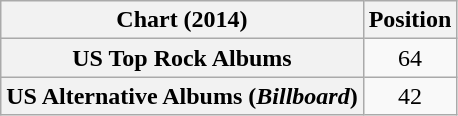<table class="wikitable sortable plainrowheaders">
<tr>
<th scope="col">Chart (2014)</th>
<th scope="col">Position</th>
</tr>
<tr>
<th scope="row">US Top Rock Albums</th>
<td style="text-align:center;">64</td>
</tr>
<tr>
<th scope="row">US Alternative Albums (<em>Billboard</em>)</th>
<td style="text-align:center;">42</td>
</tr>
</table>
